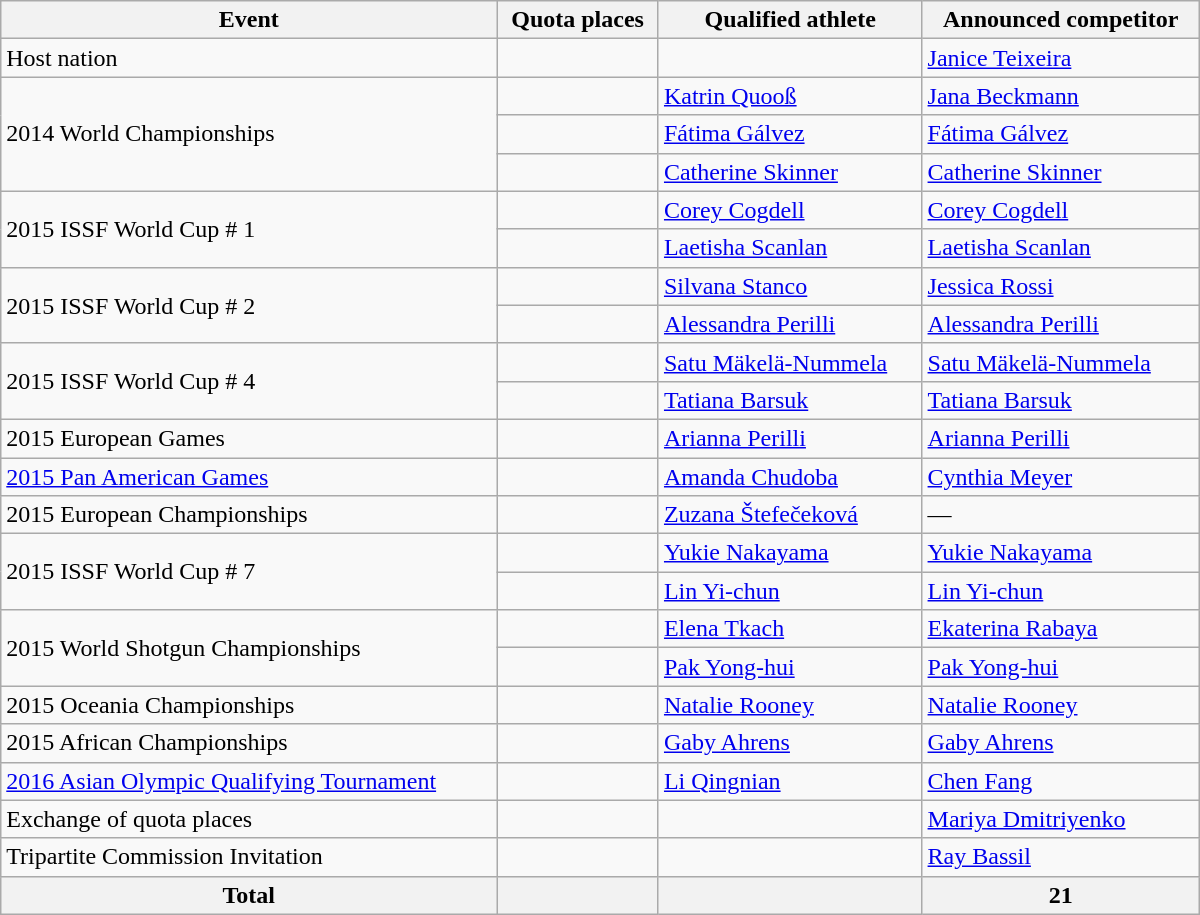<table class=wikitable style="text-align:left" width=800>
<tr>
<th>Event</th>
<th>Quota places</th>
<th>Qualified athlete</th>
<th>Announced competitor</th>
</tr>
<tr>
<td>Host nation</td>
<td></td>
<td></td>
<td><a href='#'>Janice Teixeira</a></td>
</tr>
<tr>
<td rowspan="3">2014 World Championships</td>
<td></td>
<td><a href='#'>Katrin Quooß</a></td>
<td><a href='#'>Jana Beckmann</a></td>
</tr>
<tr>
<td></td>
<td><a href='#'>Fátima Gálvez</a></td>
<td><a href='#'>Fátima Gálvez</a></td>
</tr>
<tr>
<td></td>
<td><a href='#'>Catherine Skinner</a></td>
<td><a href='#'>Catherine Skinner</a></td>
</tr>
<tr>
<td rowspan="2">2015 ISSF World Cup # 1</td>
<td></td>
<td><a href='#'>Corey Cogdell</a></td>
<td><a href='#'>Corey Cogdell</a></td>
</tr>
<tr>
<td></td>
<td><a href='#'>Laetisha Scanlan</a></td>
<td><a href='#'>Laetisha Scanlan</a></td>
</tr>
<tr>
<td rowspan="2">2015 ISSF World Cup # 2</td>
<td></td>
<td><a href='#'>Silvana Stanco</a></td>
<td><a href='#'>Jessica Rossi</a></td>
</tr>
<tr>
<td></td>
<td><a href='#'>Alessandra Perilli</a></td>
<td><a href='#'>Alessandra Perilli</a></td>
</tr>
<tr>
<td rowspan="2">2015 ISSF World Cup # 4</td>
<td></td>
<td><a href='#'>Satu Mäkelä-Nummela</a></td>
<td><a href='#'>Satu Mäkelä-Nummela</a></td>
</tr>
<tr>
<td></td>
<td><a href='#'>Tatiana Barsuk</a></td>
<td><a href='#'>Tatiana Barsuk</a></td>
</tr>
<tr>
<td>2015 European Games</td>
<td></td>
<td><a href='#'>Arianna Perilli</a></td>
<td><a href='#'>Arianna Perilli</a></td>
</tr>
<tr>
<td rowspan="1"><a href='#'>2015 Pan American Games</a></td>
<td></td>
<td><a href='#'>Amanda Chudoba</a></td>
<td><a href='#'>Cynthia Meyer</a></td>
</tr>
<tr>
<td rowspan="1">2015 European Championships</td>
<td></td>
<td><a href='#'>Zuzana Štefečeková</a></td>
<td>—</td>
</tr>
<tr>
<td rowspan="2">2015 ISSF World Cup # 7</td>
<td></td>
<td><a href='#'>Yukie Nakayama</a></td>
<td><a href='#'>Yukie Nakayama</a></td>
</tr>
<tr>
<td></td>
<td><a href='#'>Lin Yi-chun</a></td>
<td><a href='#'>Lin Yi-chun</a></td>
</tr>
<tr>
<td rowspan="2">2015 World Shotgun Championships</td>
<td></td>
<td><a href='#'>Elena Tkach</a></td>
<td><a href='#'>Ekaterina Rabaya</a></td>
</tr>
<tr>
<td></td>
<td><a href='#'>Pak Yong-hui</a></td>
<td><a href='#'>Pak Yong-hui</a></td>
</tr>
<tr>
<td rowspan="1">2015 Oceania Championships</td>
<td></td>
<td><a href='#'>Natalie Rooney</a></td>
<td><a href='#'>Natalie Rooney</a></td>
</tr>
<tr>
<td rowspan="1">2015 African Championships</td>
<td></td>
<td><a href='#'>Gaby Ahrens</a></td>
<td><a href='#'>Gaby Ahrens</a></td>
</tr>
<tr>
<td rowspan="1"><a href='#'>2016 Asian Olympic Qualifying Tournament</a></td>
<td></td>
<td><a href='#'>Li Qingnian</a></td>
<td><a href='#'>Chen Fang</a></td>
</tr>
<tr>
<td>Exchange of quota places</td>
<td></td>
<td></td>
<td><a href='#'>Mariya Dmitriyenko</a></td>
</tr>
<tr>
<td>Tripartite Commission Invitation</td>
<td></td>
<td></td>
<td><a href='#'>Ray Bassil</a></td>
</tr>
<tr>
<th>Total</th>
<th></th>
<th></th>
<th>21</th>
</tr>
</table>
